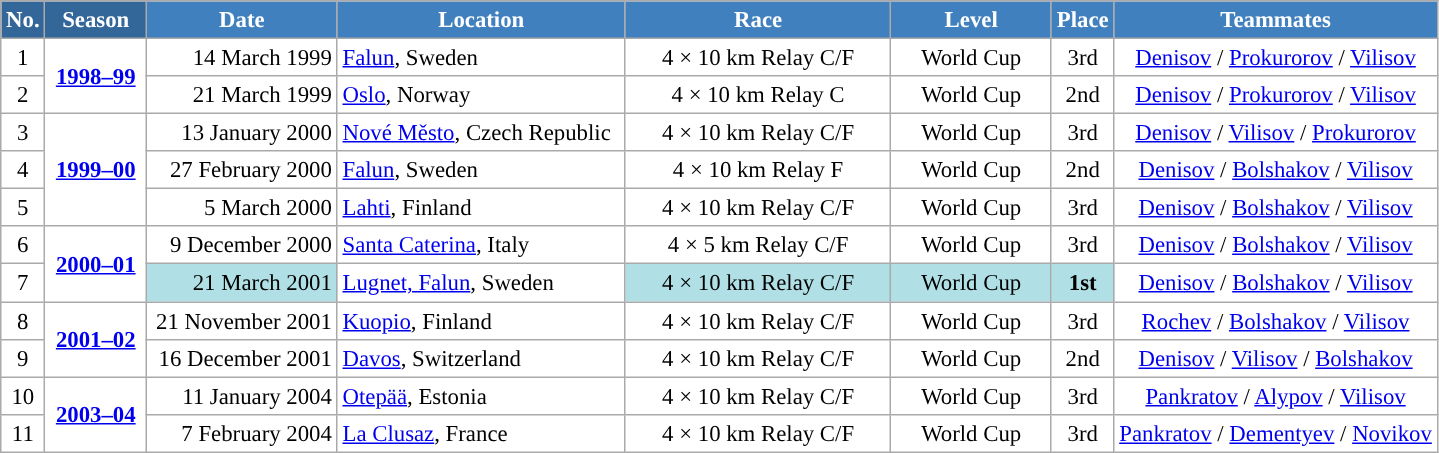<table class="wikitable sortable" style="font-size:95%; text-align:center; border:grey solid 1px; border-collapse:collapse; background:#ffffff;">
<tr style="background:#efefef;">
<th style="background-color:#369; color:white;">No.</th>
<th style="background-color:#369; color:white;">Season</th>
<th style="background-color:#4180be; color:white; width:120px;">Date</th>
<th style="background-color:#4180be; color:white; width:185px;">Location</th>
<th style="background-color:#4180be; color:white; width:170px;">Race</th>
<th style="background-color:#4180be; color:white; width:100px;">Level</th>
<th style="background-color:#4180be; color:white;">Place</th>
<th style="background-color:#4180be; color:white;">Teammates</th>
</tr>
<tr>
<td align=center>1</td>
<td rowspan=2 align=center><strong> <a href='#'>1998–99</a> </strong></td>
<td align=right>14 March 1999</td>
<td align=left> <a href='#'>Falun</a>, Sweden</td>
<td>4 × 10 km Relay C/F</td>
<td>World Cup</td>
<td>3rd</td>
<td><a href='#'>Denisov</a> / <a href='#'>Prokurorov</a> / <a href='#'>Vilisov</a></td>
</tr>
<tr>
<td align=center>2</td>
<td align=right>21 March 1999</td>
<td align=left> <a href='#'>Oslo</a>, Norway</td>
<td>4 × 10 km Relay C</td>
<td>World Cup</td>
<td>2nd</td>
<td><a href='#'>Denisov</a> / <a href='#'>Prokurorov</a> / <a href='#'>Vilisov</a></td>
</tr>
<tr>
<td align=center>3</td>
<td rowspan=3 align=center><strong> <a href='#'>1999–00</a> </strong></td>
<td align=right>13 January 2000</td>
<td align=left> <a href='#'>Nové Město</a>, Czech Republic</td>
<td>4 × 10 km Relay C/F</td>
<td>World Cup</td>
<td>3rd</td>
<td><a href='#'>Denisov</a> / <a href='#'>Vilisov</a> / <a href='#'>Prokurorov</a></td>
</tr>
<tr>
<td align=center>4</td>
<td align=right>27 February 2000</td>
<td align=left> <a href='#'>Falun</a>, Sweden</td>
<td>4 × 10 km Relay F</td>
<td>World Cup</td>
<td>2nd</td>
<td><a href='#'>Denisov</a> / <a href='#'>Bolshakov</a> / <a href='#'>Vilisov</a></td>
</tr>
<tr>
<td align=center>5</td>
<td align=right>5 March 2000</td>
<td align=left> <a href='#'>Lahti</a>, Finland</td>
<td>4 × 10 km Relay C/F</td>
<td>World Cup</td>
<td>3rd</td>
<td><a href='#'>Denisov</a> / <a href='#'>Bolshakov</a> / <a href='#'>Vilisov</a></td>
</tr>
<tr>
<td align=center>6</td>
<td rowspan=2 align=center><strong> <a href='#'>2000–01</a> </strong></td>
<td align=right>9 December 2000</td>
<td align=left> <a href='#'>Santa Caterina</a>, Italy</td>
<td>4 × 5 km Relay C/F</td>
<td>World Cup</td>
<td>3rd</td>
<td><a href='#'>Denisov</a> / <a href='#'>Bolshakov</a> / <a href='#'>Vilisov</a></td>
</tr>
<tr>
<td align=center>7</td>
<td bgcolor="#BOEOE6" align=right>21 March 2001</td>
<td align=left> <a href='#'>Lugnet, Falun</a>, Sweden</td>
<td bgcolor="#BOEOE6">4 × 10 km Relay C/F</td>
<td bgcolor="#BOEOE6">World Cup</td>
<td bgcolor="#BOEOE6"><strong>1st</strong></td>
<td><a href='#'>Denisov</a> / <a href='#'>Bolshakov</a> / <a href='#'>Vilisov</a></td>
</tr>
<tr>
<td align=center>8</td>
<td rowspan=2 align=center><strong> <a href='#'>2001–02</a> </strong></td>
<td align=right>21 November 2001</td>
<td align=left> <a href='#'>Kuopio</a>, Finland</td>
<td>4 × 10 km Relay C/F</td>
<td>World Cup</td>
<td>3rd</td>
<td><a href='#'>Rochev</a> / <a href='#'>Bolshakov</a> / <a href='#'>Vilisov</a></td>
</tr>
<tr>
<td align=center>9</td>
<td align=right>16 December 2001</td>
<td align=left> <a href='#'>Davos</a>, Switzerland</td>
<td>4 × 10 km Relay C/F</td>
<td>World Cup</td>
<td>2nd</td>
<td><a href='#'>Denisov</a> / <a href='#'>Vilisov</a> / <a href='#'>Bolshakov</a></td>
</tr>
<tr>
<td align=center>10</td>
<td rowspan=2 align=center><strong> <a href='#'>2003–04</a> </strong></td>
<td align=right>11 January 2004</td>
<td align=left> <a href='#'>Otepää</a>, Estonia</td>
<td>4 × 10 km Relay C/F</td>
<td>World Cup</td>
<td>3rd</td>
<td><a href='#'>Pankratov</a> / <a href='#'>Alypov</a> / <a href='#'>Vilisov</a></td>
</tr>
<tr>
<td align=center>11</td>
<td align=right>7 February 2004</td>
<td align=left> <a href='#'>La Clusaz</a>, France</td>
<td>4 × 10 km Relay C/F</td>
<td>World Cup</td>
<td>3rd</td>
<td><a href='#'>Pankratov</a> / <a href='#'>Dementyev</a> / <a href='#'>Novikov</a></td>
</tr>
</table>
